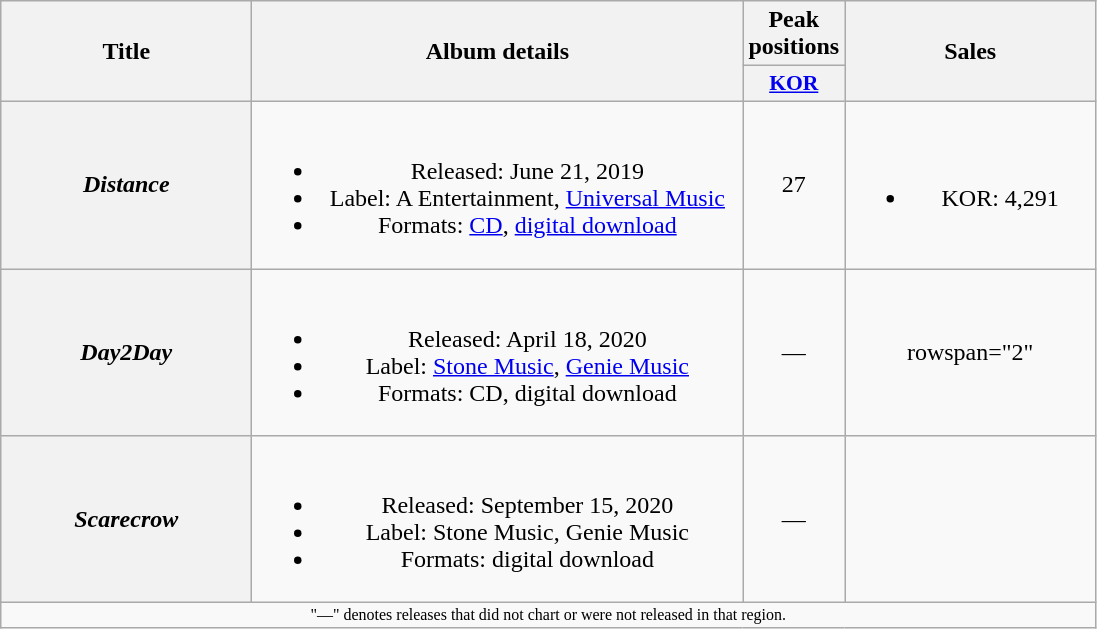<table class="wikitable plainrowheaders" style="text-align:center;">
<tr>
<th scope="col" rowspan="2" style="width:10em;">Title</th>
<th scope="col" rowspan="2" style="width:20em;">Album details</th>
<th scope="col">Peak<br>positions</th>
<th scope="col" rowspan="2" style="width:10em;">Sales</th>
</tr>
<tr>
<th scope="col" style="width:2.2em;font-size:90%;"><a href='#'>KOR</a><br></th>
</tr>
<tr>
<th scope="row"><em>Distance</em></th>
<td><br><ul><li>Released: June 21, 2019</li><li>Label: A Entertainment, <a href='#'>Universal Music</a></li><li>Formats: <a href='#'>CD</a>, <a href='#'>digital download</a></li></ul></td>
<td>27</td>
<td><br><ul><li>KOR: 4,291</li></ul></td>
</tr>
<tr>
<th scope="row"><em>Day2Day</em></th>
<td><br><ul><li>Released: April 18, 2020</li><li>Label: <a href='#'>Stone Music</a>, <a href='#'>Genie Music</a></li><li>Formats: CD, digital download</li></ul></td>
<td>—</td>
<td>rowspan="2" </td>
</tr>
<tr>
<th scope="row"><em>Scarecrow</em></th>
<td><br><ul><li>Released: September 15, 2020</li><li>Label: Stone Music, Genie Music</li><li>Formats: digital download</li></ul></td>
<td>—</td>
</tr>
<tr>
<td colspan="4" style="text-align:center; font-size:8pt;">"—" denotes releases that did not chart or were not released in that region.</td>
</tr>
</table>
